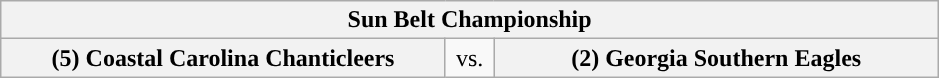<table class="wikitable">
<tr>
<th style="width: 604px;" colspan=3>Sun Belt Championship</th>
</tr>
<tr>
<th style="width: 289px; ">(5) Coastal Carolina Chanticleers</th>
<td style="width: 25px; text-align:center">vs.</td>
<th style="width: 289px; ">(2) Georgia Southern Eagles</th>
</tr>
</table>
